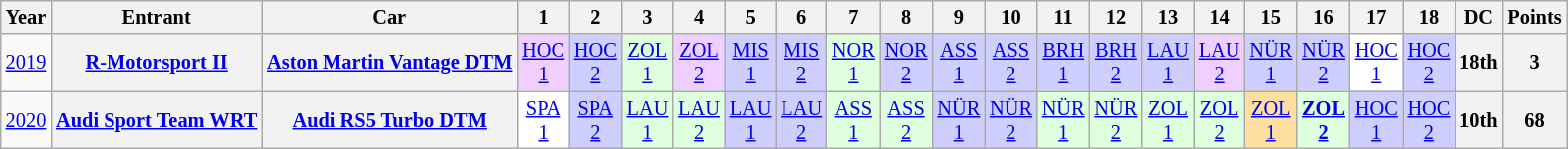<table class="wikitable" style="text-align:center; font-size:85%">
<tr>
<th>Year</th>
<th>Entrant</th>
<th>Car</th>
<th>1</th>
<th>2</th>
<th>3</th>
<th>4</th>
<th>5</th>
<th>6</th>
<th>7</th>
<th>8</th>
<th>9</th>
<th>10</th>
<th>11</th>
<th>12</th>
<th>13</th>
<th>14</th>
<th>15</th>
<th>16</th>
<th>17</th>
<th>18</th>
<th>DC</th>
<th>Points</th>
</tr>
<tr>
<td><a href='#'>2019</a></td>
<th nowrap><a href='#'>R-Motorsport II</a></th>
<th nowrap><a href='#'>Aston Martin Vantage DTM</a></th>
<td style="background:#EFCFFF;"><a href='#'>HOC<br>1</a><br></td>
<td style="background:#CFCFFF;"><a href='#'>HOC<br>2</a><br></td>
<td style="background:#DFFFDF;"><a href='#'>ZOL<br>1</a><br></td>
<td style="background:#EFCFFF;"><a href='#'>ZOL<br>2</a><br></td>
<td style="background:#CFCFFF;"><a href='#'>MIS<br>1</a><br></td>
<td style="background:#CFCFFF;"><a href='#'>MIS<br>2</a><br></td>
<td style="background:#DFFFDF;"><a href='#'>NOR<br>1</a><br></td>
<td style="background:#CFCFFF;"><a href='#'>NOR<br>2</a><br></td>
<td style="background:#CFCFFF;"><a href='#'>ASS<br>1</a><br></td>
<td style="background:#CFCFFF;"><a href='#'>ASS<br>2</a><br></td>
<td style="background:#CFCFFF;"><a href='#'>BRH<br>1</a><br></td>
<td style="background:#CFCFFF;"><a href='#'>BRH<br>2</a><br></td>
<td style="background:#CFCFFF;"><a href='#'>LAU<br>1</a><br></td>
<td style="background:#EFCFFF;"><a href='#'>LAU<br>2</a><br></td>
<td style="background:#CFCFFF;"><a href='#'>NÜR<br>1</a><br></td>
<td style="background:#CFCFFF;"><a href='#'>NÜR<br>2</a><br></td>
<td style="background:#FFFFFF;"><a href='#'>HOC<br>1</a><br></td>
<td style="background:#CFCFFF;"><a href='#'>HOC<br>2</a><br></td>
<th>18th</th>
<th>3</th>
</tr>
<tr>
<td><a href='#'>2020</a></td>
<th nowrap><a href='#'>Audi Sport Team WRT</a></th>
<th nowrap><a href='#'>Audi RS5 Turbo DTM</a></th>
<td style="background:#FFFFFF;"><a href='#'>SPA<br>1</a><br></td>
<td style="background:#CFCFFF;"><a href='#'>SPA<br>2</a><br></td>
<td style="background:#DFFFDF;"><a href='#'>LAU<br>1</a><br></td>
<td style="background:#DFFFDF;"><a href='#'>LAU<br>2</a><br></td>
<td style="background:#CFCFFF;"><a href='#'>LAU<br>1</a><br></td>
<td style="background:#CFCFFF;"><a href='#'>LAU<br>2</a><br></td>
<td style="background:#DFFFDF;"><a href='#'>ASS<br>1</a><br></td>
<td style="background:#DFFFDF;"><a href='#'>ASS<br>2</a><br></td>
<td style="background:#CFCFFF;"><a href='#'>NÜR<br>1</a><br></td>
<td style="background:#CFCFFF;"><a href='#'>NÜR<br>2</a><br></td>
<td style="background:#DFFFDF;"><a href='#'>NÜR<br>1</a><br></td>
<td style="background:#DFFFDF;"><a href='#'>NÜR<br>2</a><br></td>
<td style="background:#DFFFDF;"><a href='#'>ZOL<br>1</a><br></td>
<td style="background:#DFFFDF;"><a href='#'>ZOL<br>2</a><br></td>
<td style="background:#FFDF9F;"><a href='#'>ZOL<br>1</a><br></td>
<td style="background:#DFFFDF;"><strong><a href='#'>ZOL<br>2</a></strong><br></td>
<td style="background:#CFCFFF;"><a href='#'>HOC<br>1</a><br></td>
<td style="background:#CFCFFF;"><a href='#'>HOC<br>2</a><br></td>
<th>10th</th>
<th>68</th>
</tr>
</table>
